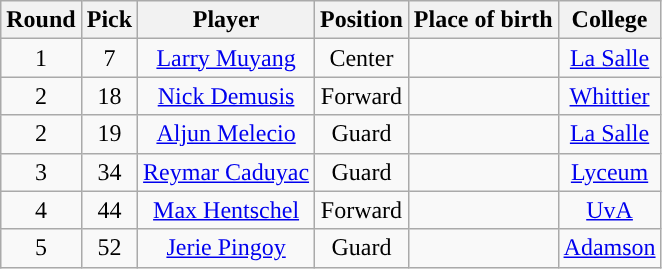<table class="wikitable sortable sortable" style="text-align:center">
<tr>
<th>Round</th>
<th>Pick</th>
<th>Player</th>
<th>Position</th>
<th>Place of birth</th>
<th>College</th>
</tr>
<tr>
<td>1</td>
<td>7</td>
<td><a href='#'>Larry Muyang</a></td>
<td>Center</td>
<td></td>
<td><a href='#'>La Salle</a></td>
</tr>
<tr>
<td>2</td>
<td>18</td>
<td><a href='#'>Nick Demusis</a></td>
<td>Forward</td>
<td></td>
<td><a href='#'>Whittier</a></td>
</tr>
<tr>
<td>2</td>
<td>19</td>
<td><a href='#'>Aljun Melecio</a></td>
<td>Guard</td>
<td></td>
<td><a href='#'>La Salle</a></td>
</tr>
<tr>
<td>3</td>
<td>34</td>
<td><a href='#'>Reymar Caduyac</a></td>
<td>Guard</td>
<td></td>
<td><a href='#'>Lyceum</a></td>
</tr>
<tr>
<td>4</td>
<td>44</td>
<td><a href='#'>Max Hentschel</a></td>
<td>Forward</td>
<td></td>
<td><a href='#'>UvA</a></td>
</tr>
<tr>
<td>5</td>
<td>52</td>
<td><a href='#'>Jerie Pingoy</a></td>
<td>Guard</td>
<td></td>
<td><a href='#'>Adamson</a></td>
</tr>
</table>
